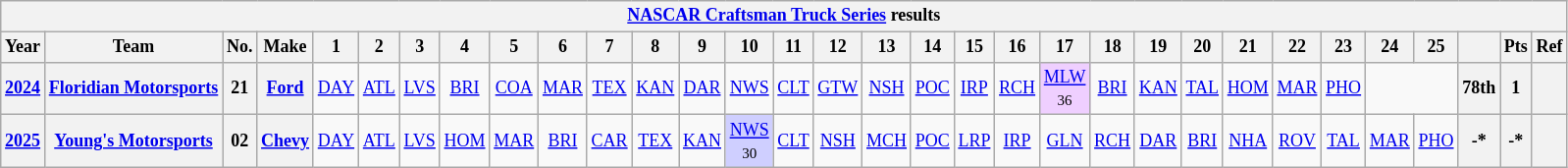<table class="wikitable" style="text-align:center; font-size:75%">
<tr>
<th colspan=32><a href='#'>NASCAR Craftsman Truck Series</a> results</th>
</tr>
<tr>
<th>Year</th>
<th>Team</th>
<th>No.</th>
<th>Make</th>
<th>1</th>
<th>2</th>
<th>3</th>
<th>4</th>
<th>5</th>
<th>6</th>
<th>7</th>
<th>8</th>
<th>9</th>
<th>10</th>
<th>11</th>
<th>12</th>
<th>13</th>
<th>14</th>
<th>15</th>
<th>16</th>
<th>17</th>
<th>18</th>
<th>19</th>
<th>20</th>
<th>21</th>
<th>22</th>
<th>23</th>
<th>24</th>
<th>25</th>
<th></th>
<th>Pts</th>
<th>Ref</th>
</tr>
<tr>
<th><a href='#'>2024</a></th>
<th><a href='#'>Floridian Motorsports</a></th>
<th>21</th>
<th><a href='#'>Ford</a></th>
<td><a href='#'>DAY</a></td>
<td><a href='#'>ATL</a></td>
<td><a href='#'>LVS</a></td>
<td><a href='#'>BRI</a></td>
<td><a href='#'>COA</a></td>
<td><a href='#'>MAR</a></td>
<td><a href='#'>TEX</a></td>
<td><a href='#'>KAN</a></td>
<td><a href='#'>DAR</a></td>
<td><a href='#'>NWS</a></td>
<td><a href='#'>CLT</a></td>
<td><a href='#'>GTW</a></td>
<td><a href='#'>NSH</a></td>
<td><a href='#'>POC</a></td>
<td><a href='#'>IRP</a></td>
<td><a href='#'>RCH</a></td>
<td style="background:#EFCFFF;"><a href='#'>MLW</a><br><small>36</small></td>
<td><a href='#'>BRI</a></td>
<td><a href='#'>KAN</a></td>
<td><a href='#'>TAL</a></td>
<td><a href='#'>HOM</a></td>
<td><a href='#'>MAR</a></td>
<td><a href='#'>PHO</a></td>
<td colspan=2></td>
<th>78th</th>
<th>1</th>
<th></th>
</tr>
<tr>
<th><a href='#'>2025</a></th>
<th><a href='#'>Young's Motorsports</a></th>
<th>02</th>
<th><a href='#'>Chevy</a></th>
<td><a href='#'>DAY</a></td>
<td><a href='#'>ATL</a></td>
<td><a href='#'>LVS</a></td>
<td><a href='#'>HOM</a></td>
<td><a href='#'>MAR</a></td>
<td><a href='#'>BRI</a></td>
<td><a href='#'>CAR</a></td>
<td><a href='#'>TEX</a></td>
<td><a href='#'>KAN</a></td>
<td style="background:#CFCFFF;"><a href='#'>NWS</a><br><small>30</small></td>
<td><a href='#'>CLT</a></td>
<td><a href='#'>NSH</a></td>
<td><a href='#'>MCH</a></td>
<td><a href='#'>POC</a></td>
<td><a href='#'>LRP</a></td>
<td><a href='#'>IRP</a></td>
<td><a href='#'>GLN</a></td>
<td><a href='#'>RCH</a></td>
<td><a href='#'>DAR</a></td>
<td><a href='#'>BRI</a></td>
<td><a href='#'>NHA</a></td>
<td><a href='#'>ROV</a></td>
<td><a href='#'>TAL</a></td>
<td><a href='#'>MAR</a></td>
<td><a href='#'>PHO</a></td>
<th>-*</th>
<th>-*</th>
<th></th>
</tr>
</table>
